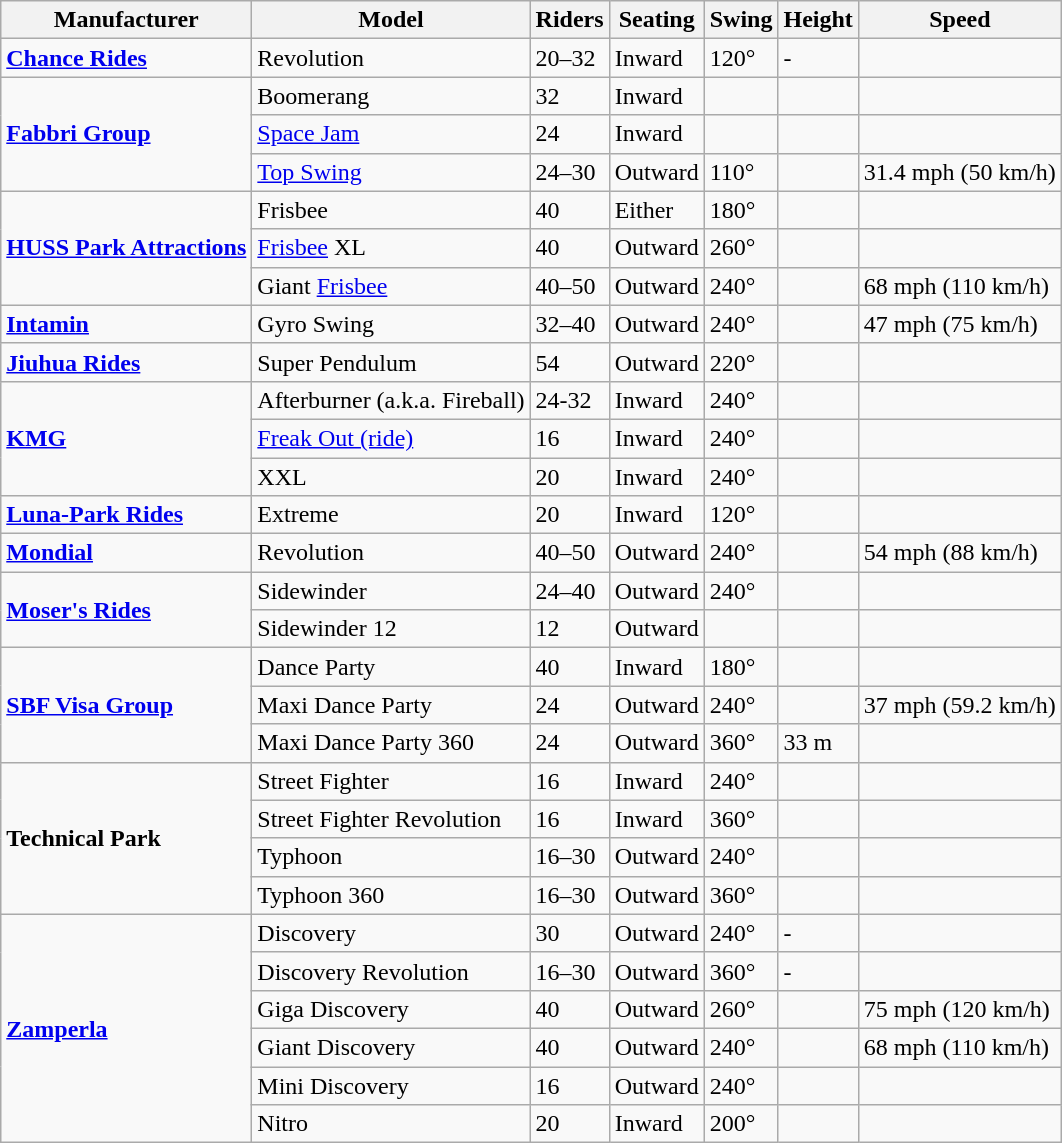<table class="wikitable">
<tr>
<th>Manufacturer</th>
<th>Model</th>
<th>Riders</th>
<th>Seating</th>
<th>Swing</th>
<th>Height</th>
<th>Speed</th>
</tr>
<tr>
<td rowspan="1"><strong><a href='#'>Chance Rides</a></strong></td>
<td>Revolution</td>
<td>20–32</td>
<td>Inward</td>
<td>120°</td>
<td> - </td>
<td></td>
</tr>
<tr>
<td rowspan="3"><strong><a href='#'>Fabbri Group</a></strong></td>
<td>Boomerang</td>
<td>32</td>
<td>Inward</td>
<td></td>
<td></td>
<td></td>
</tr>
<tr>
<td><a href='#'>Space Jam</a></td>
<td>24</td>
<td>Inward</td>
<td></td>
<td></td>
<td></td>
</tr>
<tr>
<td><a href='#'>Top Swing</a></td>
<td>24–30</td>
<td>Outward</td>
<td>110°</td>
<td></td>
<td>31.4 mph (50 km/h)</td>
</tr>
<tr>
<td rowspan="3"><strong><a href='#'>HUSS Park Attractions</a></strong></td>
<td>Frisbee</td>
<td>40</td>
<td>Either</td>
<td>180°</td>
<td></td>
<td></td>
</tr>
<tr>
<td><a href='#'>Frisbee</a> XL</td>
<td>40</td>
<td>Outward</td>
<td>260°</td>
<td></td>
<td></td>
</tr>
<tr>
<td>Giant <a href='#'>Frisbee</a></td>
<td>40–50</td>
<td>Outward</td>
<td>240°</td>
<td></td>
<td>68 mph (110 km/h)</td>
</tr>
<tr>
<td><strong><a href='#'>Intamin</a></strong></td>
<td>Gyro Swing</td>
<td>32–40</td>
<td>Outward</td>
<td>240°</td>
<td></td>
<td>47 mph (75 km/h)</td>
</tr>
<tr>
<td><strong><a href='#'>Jiuhua Rides</a></strong></td>
<td>Super Pendulum</td>
<td>54</td>
<td>Outward</td>
<td>220°</td>
<td></td>
<td></td>
</tr>
<tr>
<td rowspan="3"><strong><a href='#'>KMG</a></strong></td>
<td>Afterburner (a.k.a. Fireball)</td>
<td>24-32</td>
<td>Inward</td>
<td>240°</td>
<td></td>
<td></td>
</tr>
<tr>
<td><a href='#'>Freak Out (ride)</a></td>
<td>16</td>
<td>Inward</td>
<td>240°</td>
<td></td>
<td></td>
</tr>
<tr>
<td>XXL</td>
<td>20</td>
<td>Inward</td>
<td>240°</td>
<td></td>
<td></td>
</tr>
<tr>
<td><strong><a href='#'>Luna-Park Rides</a></strong></td>
<td>Extreme</td>
<td>20</td>
<td>Inward</td>
<td>120°</td>
<td></td>
<td></td>
</tr>
<tr>
<td><strong><a href='#'>Mondial</a></strong></td>
<td>Revolution</td>
<td>40–50</td>
<td>Outward</td>
<td>240°</td>
<td></td>
<td>54 mph (88 km/h)</td>
</tr>
<tr>
<td rowspan="2"><strong><a href='#'>Moser's Rides</a></strong></td>
<td>Sidewinder</td>
<td>24–40</td>
<td>Outward</td>
<td>240°</td>
<td></td>
<td></td>
</tr>
<tr>
<td>Sidewinder 12</td>
<td>12</td>
<td>Outward</td>
<td></td>
<td></td>
<td></td>
</tr>
<tr>
<td rowspan="3"><strong><a href='#'>SBF Visa Group</a></strong></td>
<td>Dance Party</td>
<td>40</td>
<td>Inward</td>
<td>180°</td>
<td></td>
<td></td>
</tr>
<tr>
<td>Maxi Dance Party</td>
<td>24</td>
<td>Outward</td>
<td>240°</td>
<td></td>
<td>37 mph (59.2 km/h)</td>
</tr>
<tr>
<td>Maxi Dance Party 360</td>
<td>24</td>
<td>Outward</td>
<td>360°</td>
<td>33 m</td>
<td></td>
</tr>
<tr>
<td rowspan="4"><strong>Technical Park</strong></td>
<td>Street Fighter</td>
<td>16</td>
<td>Inward</td>
<td>240°</td>
<td></td>
<td></td>
</tr>
<tr>
<td>Street Fighter Revolution</td>
<td>16</td>
<td>Inward</td>
<td>360°</td>
<td></td>
<td></td>
</tr>
<tr>
<td>Typhoon</td>
<td>16–30</td>
<td>Outward</td>
<td>240°</td>
<td></td>
<td></td>
</tr>
<tr>
<td>Typhoon 360</td>
<td>16–30</td>
<td>Outward</td>
<td>360°</td>
<td></td>
<td></td>
</tr>
<tr>
<td rowspan="6"><strong><a href='#'>Zamperla</a></strong></td>
<td>Discovery</td>
<td>30</td>
<td>Outward</td>
<td>240°</td>
<td> - </td>
<td></td>
</tr>
<tr>
<td>Discovery Revolution</td>
<td>16–30</td>
<td>Outward</td>
<td>360°</td>
<td> - </td>
<td></td>
</tr>
<tr>
<td>Giga Discovery</td>
<td>40</td>
<td>Outward</td>
<td>260°</td>
<td></td>
<td>75 mph (120 km/h)</td>
</tr>
<tr>
<td>Giant Discovery</td>
<td>40</td>
<td>Outward</td>
<td>240°</td>
<td></td>
<td>68 mph (110 km/h)</td>
</tr>
<tr>
<td>Mini Discovery</td>
<td>16</td>
<td>Outward</td>
<td>240°</td>
<td></td>
<td></td>
</tr>
<tr>
<td>Nitro</td>
<td>20</td>
<td>Inward</td>
<td>200°</td>
<td></td>
<td></td>
</tr>
</table>
